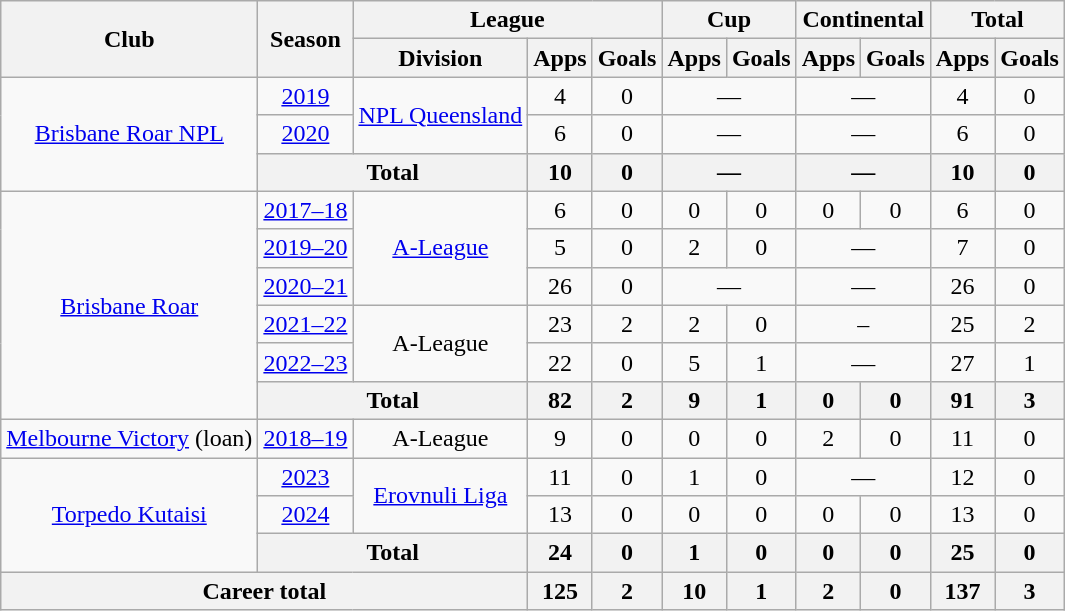<table class="wikitable" style="text-align:center">
<tr>
<th rowspan="2">Club</th>
<th rowspan="2">Season</th>
<th colspan="3">League</th>
<th colspan="2">Cup</th>
<th colspan="2">Continental</th>
<th colspan="2">Total</th>
</tr>
<tr>
<th>Division</th>
<th>Apps</th>
<th>Goals</th>
<th>Apps</th>
<th>Goals</th>
<th>Apps</th>
<th>Goals</th>
<th>Apps</th>
<th>Goals</th>
</tr>
<tr>
<td rowspan="3"><a href='#'>Brisbane Roar NPL</a></td>
<td><a href='#'>2019</a></td>
<td rowspan="2"><a href='#'>NPL Queensland</a></td>
<td>4</td>
<td>0</td>
<td colspan="2">—</td>
<td colspan="2">—</td>
<td>4</td>
<td>0</td>
</tr>
<tr>
<td><a href='#'>2020</a></td>
<td>6</td>
<td>0</td>
<td colspan="2">—</td>
<td colspan="2">—</td>
<td>6</td>
<td>0</td>
</tr>
<tr>
<th colspan="2">Total</th>
<th>10</th>
<th>0</th>
<th colspan="2">—</th>
<th colspan="2">—</th>
<th>10</th>
<th>0</th>
</tr>
<tr>
<td rowspan="6"><a href='#'>Brisbane Roar</a></td>
<td><a href='#'>2017–18</a></td>
<td rowspan="3"><a href='#'>A-League</a></td>
<td>6</td>
<td>0</td>
<td>0</td>
<td>0</td>
<td>0</td>
<td>0</td>
<td>6</td>
<td>0</td>
</tr>
<tr>
<td><a href='#'>2019–20</a></td>
<td>5</td>
<td>0</td>
<td>2</td>
<td>0</td>
<td colspan="2">—</td>
<td>7</td>
<td>0</td>
</tr>
<tr>
<td><a href='#'>2020–21</a></td>
<td>26</td>
<td>0</td>
<td colspan="2">—</td>
<td colspan="2">—</td>
<td>26</td>
<td>0</td>
</tr>
<tr>
<td><a href='#'>2021–22</a></td>
<td rowspan="2">A-League</td>
<td>23</td>
<td>2</td>
<td>2</td>
<td>0</td>
<td colspan="2">–</td>
<td>25</td>
<td>2</td>
</tr>
<tr>
<td><a href='#'>2022–23</a></td>
<td>22</td>
<td>0</td>
<td>5</td>
<td>1</td>
<td colspan="2">—</td>
<td>27</td>
<td>1</td>
</tr>
<tr>
<th colspan="2">Total</th>
<th>82</th>
<th>2</th>
<th>9</th>
<th>1</th>
<th>0</th>
<th>0</th>
<th>91</th>
<th>3</th>
</tr>
<tr>
<td><a href='#'>Melbourne Victory</a> (loan)</td>
<td><a href='#'>2018–19</a></td>
<td>A-League</td>
<td>9</td>
<td>0</td>
<td>0</td>
<td>0</td>
<td>2</td>
<td>0</td>
<td>11</td>
<td>0</td>
</tr>
<tr>
<td rowspan="3"><a href='#'>Torpedo Kutaisi</a></td>
<td><a href='#'>2023</a></td>
<td rowspan="2"><a href='#'>Erovnuli Liga</a></td>
<td>11</td>
<td>0</td>
<td>1</td>
<td>0</td>
<td colspan="2">—</td>
<td>12</td>
<td>0</td>
</tr>
<tr>
<td><a href='#'>2024</a></td>
<td>13</td>
<td>0</td>
<td>0</td>
<td>0</td>
<td>0</td>
<td>0</td>
<td>13</td>
<td>0</td>
</tr>
<tr>
<th colspan="2">Total</th>
<th>24</th>
<th>0</th>
<th>1</th>
<th>0</th>
<th>0</th>
<th>0</th>
<th>25</th>
<th>0</th>
</tr>
<tr>
<th colspan="3">Career total</th>
<th>125</th>
<th>2</th>
<th>10</th>
<th>1</th>
<th>2</th>
<th>0</th>
<th>137</th>
<th>3</th>
</tr>
</table>
